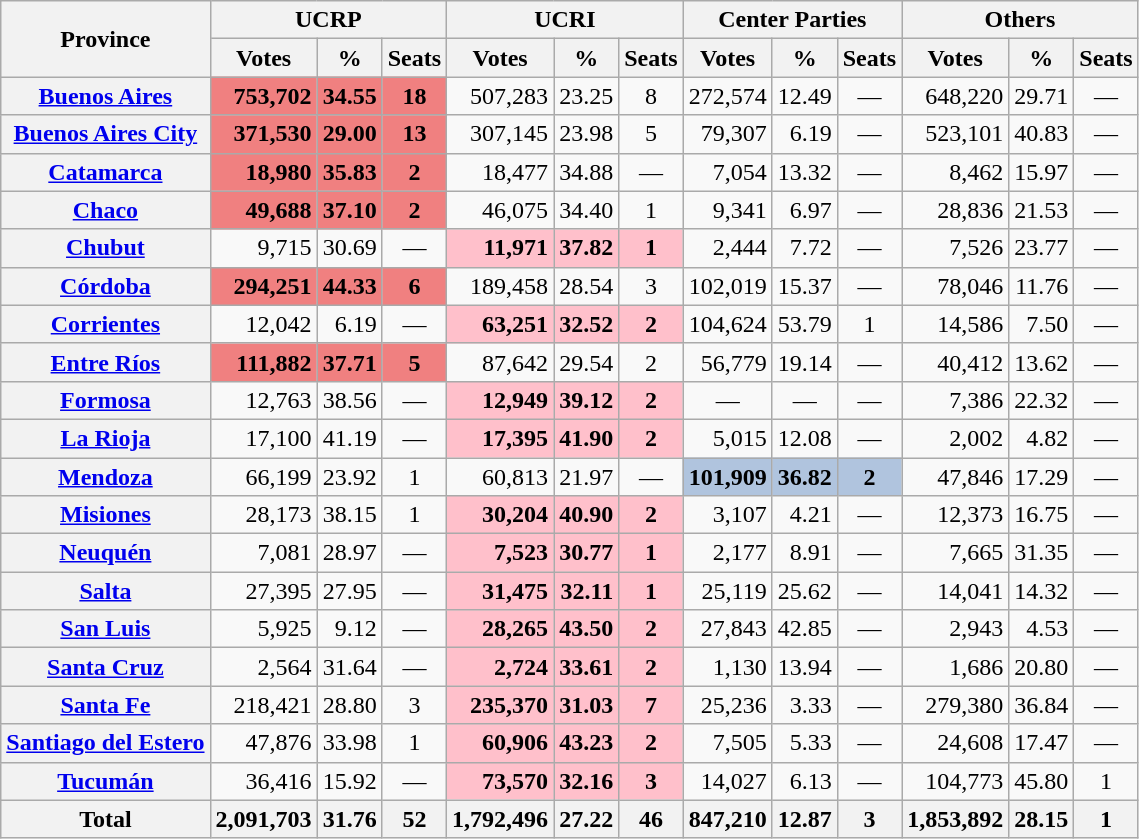<table class="wikitable sortable plainrowheaders" style="text-align:right;">
<tr>
<th rowspan=2>Province</th>
<th colspan=3>UCRP</th>
<th colspan=3>UCRI</th>
<th colspan=3>Center Parties</th>
<th colspan=3>Others</th>
</tr>
<tr>
<th>Votes</th>
<th>%</th>
<th>Seats</th>
<th>Votes</th>
<th>%</th>
<th>Seats</th>
<th>Votes</th>
<th>%</th>
<th>Seats</th>
<th>Votes</th>
<th>%</th>
<th>Seats</th>
</tr>
<tr>
<th scope=row><a href='#'>Buenos Aires</a></th>
<td bgcolor=LightCoral><strong>753,702</strong></td>
<td bgcolor=LightCoral><strong>34.55</strong></td>
<td bgcolor=LightCoral align=center><strong>18</strong></td>
<td>507,283</td>
<td>23.25</td>
<td align=center>8</td>
<td>272,574</td>
<td>12.49</td>
<td align=center>—</td>
<td>648,220</td>
<td>29.71</td>
<td align=center>—</td>
</tr>
<tr>
<th scope=row><a href='#'>Buenos Aires City</a></th>
<td bgcolor=LightCoral><strong>371,530</strong></td>
<td bgcolor=LightCoral><strong>29.00</strong></td>
<td bgcolor=LightCoral align=center><strong>13</strong></td>
<td>307,145</td>
<td>23.98</td>
<td align=center>5</td>
<td>79,307</td>
<td>6.19</td>
<td align=center>—</td>
<td>523,101</td>
<td>40.83</td>
<td align=center>—</td>
</tr>
<tr>
<th scope=row><a href='#'>Catamarca</a></th>
<td bgcolor=LightCoral><strong>18,980</strong></td>
<td bgcolor=LightCoral><strong>35.83</strong></td>
<td bgcolor=LightCoral align=center><strong>2</strong></td>
<td>18,477</td>
<td>34.88</td>
<td align=center>—</td>
<td>7,054</td>
<td>13.32</td>
<td align=center>—</td>
<td>8,462</td>
<td>15.97</td>
<td align=center>—</td>
</tr>
<tr>
<th scope=row><a href='#'>Chaco</a></th>
<td bgcolor=LightCoral><strong>49,688</strong></td>
<td bgcolor=LightCoral><strong>37.10</strong></td>
<td bgcolor=LightCoral align=center><strong>2</strong></td>
<td>46,075</td>
<td>34.40</td>
<td align=center>1</td>
<td>9,341</td>
<td>6.97</td>
<td align=center>—</td>
<td>28,836</td>
<td>21.53</td>
<td align=center>—</td>
</tr>
<tr>
<th scope=row><a href='#'>Chubut</a></th>
<td>9,715</td>
<td>30.69</td>
<td align=center>—</td>
<td bgcolor=pink><strong>11,971</strong></td>
<td bgcolor=pink><strong>37.82</strong></td>
<td bgcolor=pink align=center><strong>1</strong></td>
<td>2,444</td>
<td>7.72</td>
<td align=center>—</td>
<td>7,526</td>
<td>23.77</td>
<td align=center>—</td>
</tr>
<tr>
<th scope=row><a href='#'>Córdoba</a></th>
<td bgcolor=LightCoral><strong>294,251</strong></td>
<td bgcolor=LightCoral><strong>44.33</strong></td>
<td bgcolor=LightCoral align=center><strong>6</strong></td>
<td>189,458</td>
<td>28.54</td>
<td align=center>3</td>
<td>102,019</td>
<td>15.37</td>
<td align=center>—</td>
<td>78,046</td>
<td>11.76</td>
<td align=center>—</td>
</tr>
<tr>
<th scope=row><a href='#'>Corrientes</a></th>
<td>12,042</td>
<td>6.19</td>
<td align=center>—</td>
<td bgcolor=pink><strong>63,251</strong></td>
<td bgcolor=pink><strong>32.52</strong></td>
<td bgcolor=pink align=center><strong>2</strong></td>
<td>104,624</td>
<td>53.79</td>
<td align=center>1</td>
<td>14,586</td>
<td>7.50</td>
<td align=center>—</td>
</tr>
<tr>
<th scope=row><a href='#'>Entre Ríos</a></th>
<td bgcolor=LightCoral><strong>111,882</strong></td>
<td bgcolor=LightCoral><strong>37.71</strong></td>
<td bgcolor=LightCoral align=center><strong>5</strong></td>
<td>87,642</td>
<td>29.54</td>
<td align=center>2</td>
<td>56,779</td>
<td>19.14</td>
<td align=center>—</td>
<td>40,412</td>
<td>13.62</td>
<td align=center>—</td>
</tr>
<tr>
<th scope=row><a href='#'>Formosa</a></th>
<td>12,763</td>
<td>38.56</td>
<td align=center>—</td>
<td bgcolor=pink><strong>12,949</strong></td>
<td bgcolor=pink><strong>39.12</strong></td>
<td bgcolor=pink align=center><strong>2</strong></td>
<td align=center>—</td>
<td align=center>—</td>
<td align=center>—</td>
<td>7,386</td>
<td>22.32</td>
<td align=center>—</td>
</tr>
<tr>
<th scope=row><a href='#'>La Rioja</a></th>
<td>17,100</td>
<td>41.19</td>
<td align=center>—</td>
<td bgcolor=pink><strong>17,395</strong></td>
<td bgcolor=pink><strong>41.90</strong></td>
<td bgcolor=pink align=center><strong>2</strong></td>
<td>5,015</td>
<td>12.08</td>
<td align=center>—</td>
<td>2,002</td>
<td>4.82</td>
<td align=center>—</td>
</tr>
<tr>
<th scope=row><a href='#'>Mendoza</a></th>
<td>66,199</td>
<td>23.92</td>
<td align=center>1</td>
<td>60,813</td>
<td>21.97</td>
<td align=center>—</td>
<td bgcolor=LightSteelBlue><strong>101,909</strong></td>
<td bgcolor=LightSteelBlue><strong>36.82</strong></td>
<td bgcolor=LightSteelBlue align=center><strong>2</strong></td>
<td>47,846</td>
<td>17.29</td>
<td align=center>—</td>
</tr>
<tr>
<th scope=row><a href='#'>Misiones</a></th>
<td>28,173</td>
<td>38.15</td>
<td align=center>1</td>
<td bgcolor=pink><strong>30,204</strong></td>
<td bgcolor=pink><strong>40.90</strong></td>
<td bgcolor=pink align=center><strong>2</strong></td>
<td>3,107</td>
<td>4.21</td>
<td align=center>—</td>
<td>12,373</td>
<td>16.75</td>
<td align=center>—</td>
</tr>
<tr>
<th scope=row><a href='#'>Neuquén</a></th>
<td>7,081</td>
<td>28.97</td>
<td align=center>—</td>
<td bgcolor=pink><strong>7,523</strong></td>
<td bgcolor=pink><strong>30.77</strong></td>
<td bgcolor=pink align=center><strong>1</strong></td>
<td>2,177</td>
<td>8.91</td>
<td align=center>—</td>
<td>7,665</td>
<td>31.35</td>
<td align=center>—</td>
</tr>
<tr>
<th scope=row><a href='#'>Salta</a></th>
<td>27,395</td>
<td>27.95</td>
<td align=center>—</td>
<td bgcolor=pink><strong>31,475</strong></td>
<td bgcolor=pink><strong>32.11</strong></td>
<td bgcolor=pink align=center><strong>1</strong></td>
<td>25,119</td>
<td>25.62</td>
<td align=center>—</td>
<td>14,041</td>
<td>14.32</td>
<td align=center>—</td>
</tr>
<tr>
<th scope=row><a href='#'>San Luis</a></th>
<td>5,925</td>
<td>9.12</td>
<td align=center>—</td>
<td bgcolor=pink><strong>28,265</strong></td>
<td bgcolor=pink><strong>43.50</strong></td>
<td bgcolor=pink align=center><strong>2</strong></td>
<td>27,843</td>
<td>42.85</td>
<td align=center>—</td>
<td>2,943</td>
<td>4.53</td>
<td align=center>—</td>
</tr>
<tr>
<th scope=row><a href='#'>Santa Cruz</a></th>
<td>2,564</td>
<td>31.64</td>
<td align=center>—</td>
<td bgcolor=pink><strong>2,724</strong></td>
<td bgcolor=pink><strong>33.61</strong></td>
<td bgcolor=pink align=center><strong>2</strong></td>
<td>1,130</td>
<td>13.94</td>
<td align=center>—</td>
<td>1,686</td>
<td>20.80</td>
<td align=center>—</td>
</tr>
<tr>
<th scope=row><a href='#'>Santa Fe</a></th>
<td>218,421</td>
<td>28.80</td>
<td align=center>3</td>
<td bgcolor=pink><strong>235,370</strong></td>
<td bgcolor=pink><strong>31.03</strong></td>
<td bgcolor=pink align=center><strong>7</strong></td>
<td>25,236</td>
<td>3.33</td>
<td align=center>—</td>
<td>279,380</td>
<td>36.84</td>
<td align=center>—</td>
</tr>
<tr>
<th scope=row><a href='#'>Santiago del Estero</a></th>
<td>47,876</td>
<td>33.98</td>
<td align=center>1</td>
<td bgcolor=pink><strong>60,906</strong></td>
<td bgcolor=pink><strong>43.23</strong></td>
<td bgcolor=pink align=center><strong>2</strong></td>
<td>7,505</td>
<td>5.33</td>
<td align=center>—</td>
<td>24,608</td>
<td>17.47</td>
<td align=center>—</td>
</tr>
<tr>
<th scope=row><a href='#'>Tucumán</a></th>
<td>36,416</td>
<td>15.92</td>
<td align=center>—</td>
<td bgcolor=pink><strong>73,570</strong></td>
<td bgcolor=pink><strong>32.16</strong></td>
<td bgcolor=pink align=center><strong>3</strong></td>
<td>14,027</td>
<td>6.13</td>
<td align=center>—</td>
<td>104,773</td>
<td>45.80</td>
<td align=center>1</td>
</tr>
<tr>
<th>Total</th>
<th>2,091,703</th>
<th>31.76</th>
<th>52</th>
<th>1,792,496</th>
<th>27.22</th>
<th>46</th>
<th>847,210</th>
<th>12.87</th>
<th>3</th>
<th>1,853,892</th>
<th>28.15</th>
<th>1</th>
</tr>
</table>
